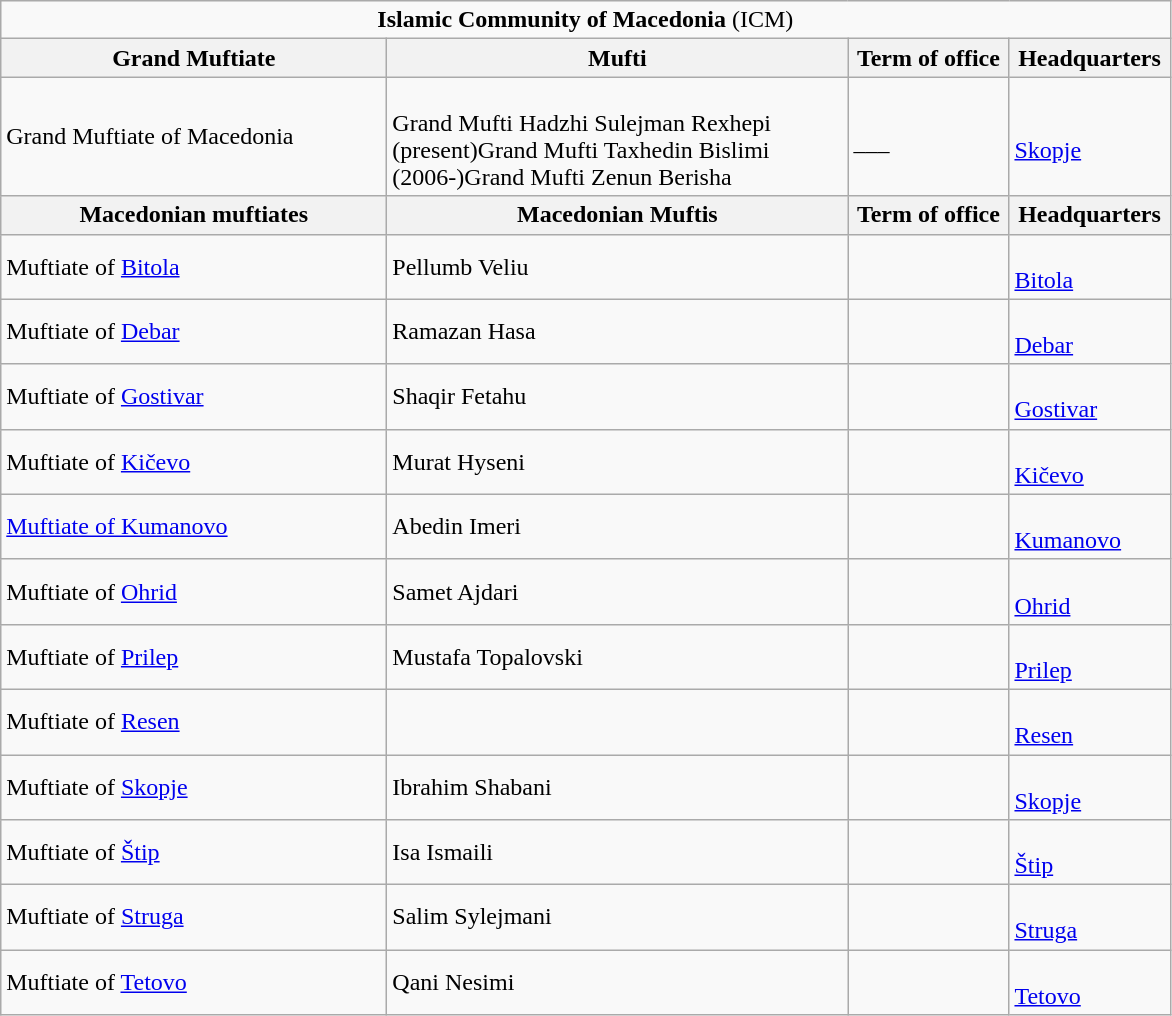<table class=wikitable>
<tr>
<td colspan=4 align=center><strong>Islamic Community of Macedonia</strong> (ICM)</td>
</tr>
<tr>
<th scope="row" width="250">Grand Muftiate</th>
<th scope="row" width="300">Mufti</th>
<th scope="row" width="100">Term of office</th>
<th scope="row" width="100">Headquarters</th>
</tr>
<tr>
<td>Grand Muftiate of Macedonia</td>
<td><br>Grand Mufti Hadzhi Sulejman Rexhepi (present)Grand Mufti Taxhedin Bislimi  (2006-)Grand Mufti Zenun Berisha</td>
<td><br>–––</td>
<td><br><a href='#'>Skopje</a></td>
</tr>
<tr>
<th scope="row" width="250">Macedonian muftiates</th>
<th scope="row" width="300">Macedonian Muftis</th>
<th scope="row" width="100">Term of office</th>
<th scope="row" width="100">Headquarters</th>
</tr>
<tr>
<td>Muftiate of <a href='#'>Bitola</a></td>
<td>Pellumb Veliu</td>
<td></td>
<td><br><a href='#'>Bitola</a></td>
</tr>
<tr>
<td>Muftiate of <a href='#'>Debar</a></td>
<td>Ramazan Hasa</td>
<td></td>
<td><br><a href='#'>Debar</a></td>
</tr>
<tr>
<td>Muftiate of <a href='#'>Gostivar</a></td>
<td>Shaqir Fetahu</td>
<td></td>
<td><br><a href='#'>Gostivar</a></td>
</tr>
<tr>
<td>Muftiate of <a href='#'>Kičevo</a></td>
<td>Murat Hyseni</td>
<td></td>
<td><br><a href='#'>Kičevo</a></td>
</tr>
<tr>
<td><a href='#'>Muftiate of Kumanovo</a></td>
<td>Abedin Imeri</td>
<td></td>
<td><br><a href='#'>Kumanovo</a></td>
</tr>
<tr>
<td>Muftiate of <a href='#'>Ohrid</a></td>
<td>Samet Ajdari</td>
<td></td>
<td><br><a href='#'>Ohrid</a></td>
</tr>
<tr>
<td>Muftiate of <a href='#'>Prilep</a></td>
<td>Mustafa Topalovski</td>
<td></td>
<td><br><a href='#'>Prilep</a></td>
</tr>
<tr>
<td>Muftiate of <a href='#'>Resen</a></td>
<td></td>
<td></td>
<td><br><a href='#'>Resen</a></td>
</tr>
<tr>
<td>Muftiate of <a href='#'>Skopje</a></td>
<td>Ibrahim Shabani</td>
<td></td>
<td><br><a href='#'>Skopje</a></td>
</tr>
<tr>
<td>Muftiate of <a href='#'>Štip</a></td>
<td>Isa Ismaili</td>
<td></td>
<td><br><a href='#'>Štip</a></td>
</tr>
<tr>
<td>Muftiate of <a href='#'>Struga</a></td>
<td>Salim Sylejmani</td>
<td></td>
<td><br><a href='#'>Struga</a></td>
</tr>
<tr>
<td>Muftiate of <a href='#'>Tetovo</a></td>
<td>Qani Nesimi</td>
<td></td>
<td><br><a href='#'>Tetovo</a></td>
</tr>
</table>
